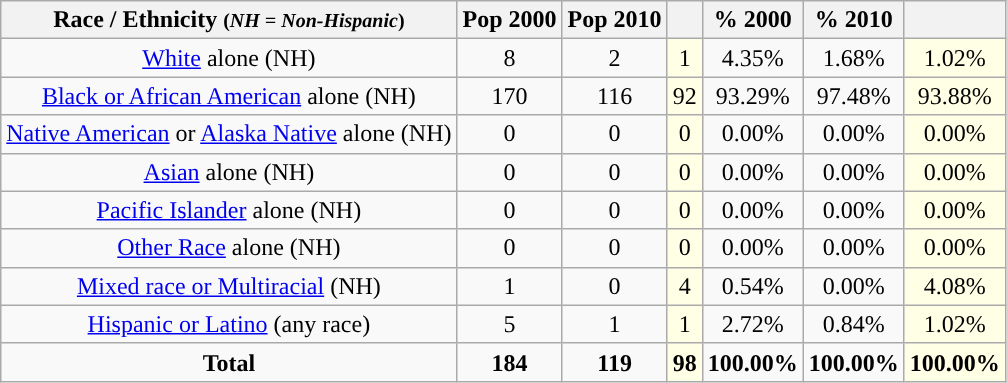<table class="wikitable" style="text-align:center;">
<tr>
<th>Race / Ethnicity <small>(<em>NH = Non-Hispanic</em>)</small></th>
<th>Pop 2000</th>
<th>Pop 2010</th>
<th></th>
<th>% 2000</th>
<th>% 2010</th>
<th></th>
</tr>
<tr>
<td><a href='#'>White</a> alone (NH)</td>
<td>8</td>
<td>2</td>
<td style='background: #ffffe6;'>1</td>
<td>4.35%</td>
<td>1.68%</td>
<td style='background: #ffffe6;'>1.02%</td>
</tr>
<tr>
<td><a href='#'>Black or African American</a> alone (NH)</td>
<td>170</td>
<td>116</td>
<td style='background: #ffffe6;'>92</td>
<td>93.29%</td>
<td>97.48%</td>
<td style='background: #ffffe6;'>93.88%</td>
</tr>
<tr>
<td><a href='#'>Native American</a> or <a href='#'>Alaska Native</a> alone (NH)</td>
<td>0</td>
<td>0</td>
<td style='background: #ffffe6;'>0</td>
<td>0.00%</td>
<td>0.00%</td>
<td style='background: #ffffe6;'>0.00%</td>
</tr>
<tr>
<td><a href='#'>Asian</a> alone (NH)</td>
<td>0</td>
<td>0</td>
<td style='background: #ffffe6;'>0</td>
<td>0.00%</td>
<td>0.00%</td>
<td style='background: #ffffe6;'>0.00%</td>
</tr>
<tr>
<td><a href='#'>Pacific Islander</a> alone (NH)</td>
<td>0</td>
<td>0</td>
<td style='background: #ffffe6;'>0</td>
<td>0.00%</td>
<td>0.00%</td>
<td style='background: #ffffe6;'>0.00%</td>
</tr>
<tr>
<td><a href='#'>Other Race</a> alone (NH)</td>
<td>0</td>
<td>0</td>
<td style='background: #ffffe6;'>0</td>
<td>0.00%</td>
<td>0.00%</td>
<td style='background: #ffffe6;'>0.00%</td>
</tr>
<tr>
<td><a href='#'>Mixed race or Multiracial</a> (NH)</td>
<td>1</td>
<td>0</td>
<td style='background: #ffffe6;'>4</td>
<td>0.54%</td>
<td>0.00%</td>
<td style='background: #ffffe6;'>4.08%</td>
</tr>
<tr>
<td><a href='#'>Hispanic or Latino</a> (any race)</td>
<td>5</td>
<td>1</td>
<td style='background: #ffffe6;'>1</td>
<td>2.72%</td>
<td>0.84%</td>
<td style='background: #ffffe6;'>1.02%</td>
</tr>
<tr>
<td><strong>Total</strong></td>
<td><strong>184</strong></td>
<td><strong>119</strong></td>
<td style='background: #ffffe6;'><strong>98</strong></td>
<td><strong>100.00%</strong></td>
<td><strong>100.00%</strong></td>
<td style='background: #ffffe6;'><strong>100.00%</strong></td>
</tr>
</table>
